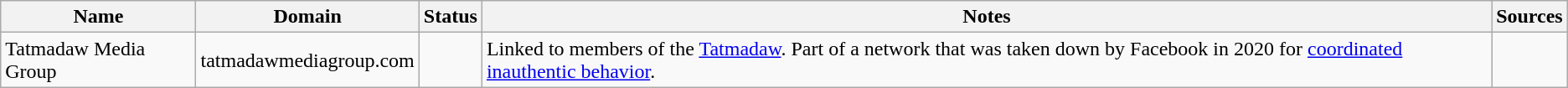<table class="wikitable sortable mw-collapsible">
<tr>
<th>Name</th>
<th>Domain</th>
<th>Status</th>
<th class="sortable">Notes</th>
<th class="unsortable">Sources</th>
</tr>
<tr>
<td>Tatmadaw Media Group</td>
<td>tatmadawmediagroup.com</td>
<td></td>
<td>Linked to members of the <a href='#'>Tatmadaw</a>. Part of a network that was taken down by Facebook in 2020 for <a href='#'>coordinated inauthentic behavior</a>.</td>
<td></td>
</tr>
</table>
